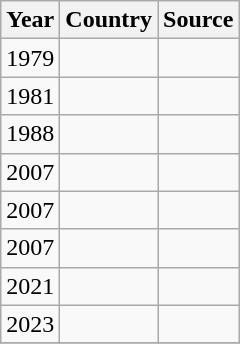<table class="wikitable">
<tr>
<th>Year</th>
<th>Country</th>
<th>Source</th>
</tr>
<tr>
<td>1979</td>
<td></td>
<td></td>
</tr>
<tr>
<td>1981</td>
<td></td>
<td></td>
</tr>
<tr>
<td>1988</td>
<td></td>
<td></td>
</tr>
<tr>
<td>2007</td>
<td></td>
<td></td>
</tr>
<tr>
<td>2007</td>
<td></td>
<td></td>
</tr>
<tr>
<td>2007</td>
<td></td>
<td></td>
</tr>
<tr>
<td>2021</td>
<td></td>
<td></td>
</tr>
<tr>
<td>2023</td>
<td></td>
<td></td>
</tr>
<tr>
</tr>
</table>
